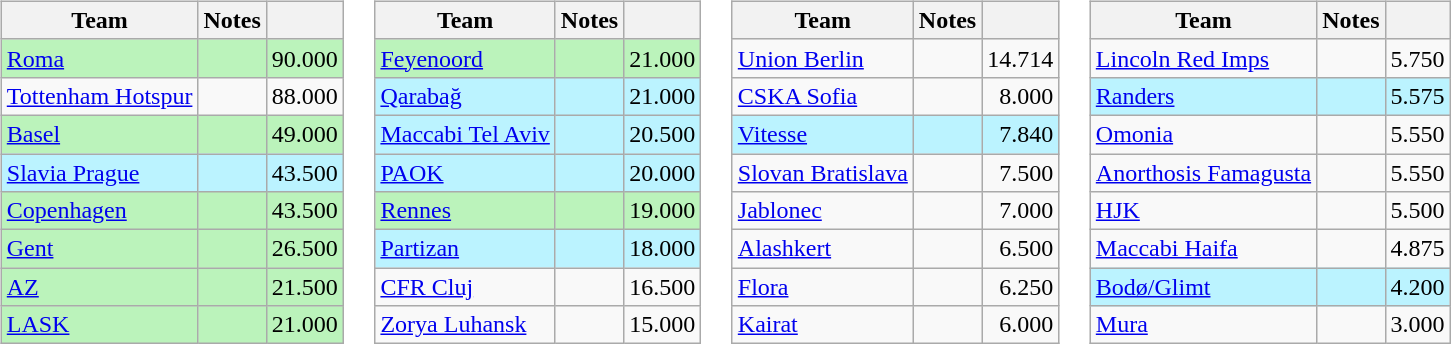<table>
<tr valign=top>
<td><br><table class="wikitable">
<tr>
<th>Team</th>
<th>Notes</th>
<th></th>
</tr>
<tr bgcolor=#BBF3BB>
<td> <a href='#'>Roma</a></td>
<td></td>
<td align=right>90.000</td>
</tr>
<tr>
<td> <a href='#'>Tottenham Hotspur</a></td>
<td></td>
<td align=right>88.000</td>
</tr>
<tr bgcolor=#BBF3BB>
<td> <a href='#'>Basel</a></td>
<td></td>
<td align=right>49.000</td>
</tr>
<tr bgcolor=#BBF3FF>
<td> <a href='#'>Slavia Prague</a></td>
<td></td>
<td align=right>43.500</td>
</tr>
<tr bgcolor=#BBF3BB>
<td> <a href='#'>Copenhagen</a></td>
<td></td>
<td align=right>43.500</td>
</tr>
<tr bgcolor=#BBF3BB>
<td> <a href='#'>Gent</a></td>
<td></td>
<td align=right>26.500</td>
</tr>
<tr bgcolor=#BBF3BB>
<td> <a href='#'>AZ</a></td>
<td></td>
<td align=right>21.500</td>
</tr>
<tr bgcolor=#BBF3BB>
<td> <a href='#'>LASK</a></td>
<td></td>
<td align=right>21.000</td>
</tr>
</table>
</td>
<td><br><table class="wikitable">
<tr>
<th>Team</th>
<th>Notes</th>
<th></th>
</tr>
<tr bgcolor=#BBF3BB>
<td> <a href='#'>Feyenoord</a></td>
<td></td>
<td align=right>21.000</td>
</tr>
<tr bgcolor=#BBF3FF>
<td> <a href='#'>Qarabağ</a></td>
<td></td>
<td align=right>21.000</td>
</tr>
<tr bgcolor=#BBF3FF>
<td> <a href='#'>Maccabi Tel Aviv</a></td>
<td></td>
<td align=right>20.500</td>
</tr>
<tr bgcolor=#BBF3FF>
<td> <a href='#'>PAOK</a></td>
<td></td>
<td align=right>20.000</td>
</tr>
<tr bgcolor=#BBF3BB>
<td> <a href='#'>Rennes</a></td>
<td></td>
<td align=right>19.000</td>
</tr>
<tr bgcolor=#BBF3FF>
<td> <a href='#'>Partizan</a></td>
<td></td>
<td align=right>18.000</td>
</tr>
<tr>
<td> <a href='#'>CFR Cluj</a></td>
<td></td>
<td align=right>16.500</td>
</tr>
<tr>
<td> <a href='#'>Zorya Luhansk</a></td>
<td></td>
<td align=right>15.000</td>
</tr>
</table>
</td>
<td><br><table class="wikitable">
<tr>
<th>Team</th>
<th>Notes</th>
<th></th>
</tr>
<tr>
<td> <a href='#'>Union Berlin</a></td>
<td></td>
<td align=right>14.714</td>
</tr>
<tr>
<td> <a href='#'>CSKA Sofia</a></td>
<td></td>
<td align=right>8.000</td>
</tr>
<tr bgcolor=#BBF3FF>
<td> <a href='#'>Vitesse</a></td>
<td></td>
<td align=right>7.840</td>
</tr>
<tr>
<td> <a href='#'>Slovan Bratislava</a></td>
<td></td>
<td align=right>7.500</td>
</tr>
<tr>
<td> <a href='#'>Jablonec</a></td>
<td></td>
<td align=right>7.000</td>
</tr>
<tr>
<td> <a href='#'>Alashkert</a></td>
<td></td>
<td align=right>6.500</td>
</tr>
<tr>
<td> <a href='#'>Flora</a></td>
<td></td>
<td align=right>6.250</td>
</tr>
<tr>
<td> <a href='#'>Kairat</a></td>
<td></td>
<td align=right>6.000</td>
</tr>
</table>
</td>
<td><br><table class="wikitable">
<tr>
<th>Team</th>
<th>Notes</th>
<th></th>
</tr>
<tr>
<td> <a href='#'>Lincoln Red Imps</a></td>
<td></td>
<td align=right>5.750</td>
</tr>
<tr bgcolor=#BBF3FF>
<td> <a href='#'>Randers</a></td>
<td></td>
<td align=right>5.575</td>
</tr>
<tr>
<td> <a href='#'>Omonia</a></td>
<td></td>
<td align=right>5.550</td>
</tr>
<tr>
<td> <a href='#'>Anorthosis Famagusta</a></td>
<td></td>
<td align=right>5.550</td>
</tr>
<tr>
<td> <a href='#'>HJK</a></td>
<td></td>
<td align=right>5.500</td>
</tr>
<tr>
<td> <a href='#'>Maccabi Haifa</a></td>
<td></td>
<td align=right>4.875</td>
</tr>
<tr bgcolor=#BBF3FF>
<td> <a href='#'>Bodø/Glimt</a></td>
<td></td>
<td align=right>4.200</td>
</tr>
<tr>
<td> <a href='#'>Mura</a></td>
<td></td>
<td align=right>3.000</td>
</tr>
</table>
</td>
</tr>
</table>
